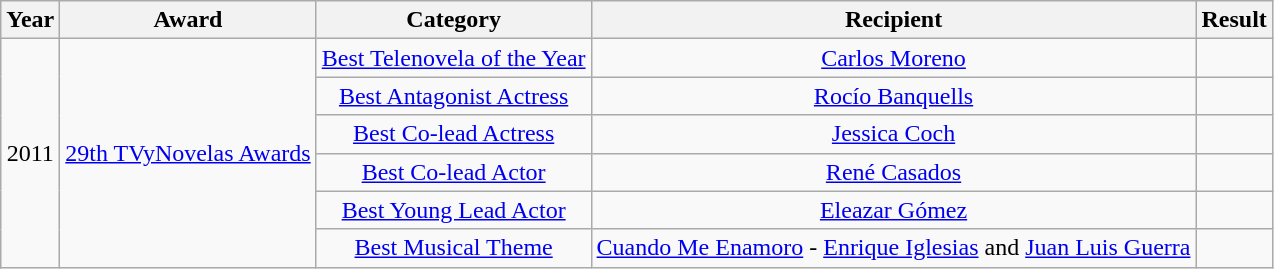<table class="wikitable plainrowheaders" style="text-align:center;">
<tr>
<th scope="col">Year</th>
<th scope="col">Award</th>
<th scope="col">Category</th>
<th scope="col">Recipient</th>
<th scope="col">Result</th>
</tr>
<tr>
<td rowspan=13>2011</td>
<td rowspan=13><a href='#'>29th TVyNovelas Awards</a></td>
<td><a href='#'>Best Telenovela of the Year</a></td>
<td><a href='#'>Carlos Moreno</a></td>
<td></td>
</tr>
<tr>
<td><a href='#'>Best Antagonist Actress</a></td>
<td><a href='#'>Rocío Banquells</a></td>
<td></td>
</tr>
<tr>
<td><a href='#'>Best Co-lead Actress</a></td>
<td><a href='#'>Jessica Coch</a></td>
<td></td>
</tr>
<tr>
<td><a href='#'>Best Co-lead Actor</a></td>
<td><a href='#'>René Casados</a></td>
<td></td>
</tr>
<tr>
<td><a href='#'>Best Young Lead Actor</a></td>
<td><a href='#'>Eleazar Gómez</a></td>
<td></td>
</tr>
<tr>
<td><a href='#'>Best Musical Theme</a></td>
<td><a href='#'>Cuando Me Enamoro</a> - <a href='#'>Enrique Iglesias</a> and <a href='#'>Juan Luis Guerra</a></td>
<td></td>
</tr>
</table>
